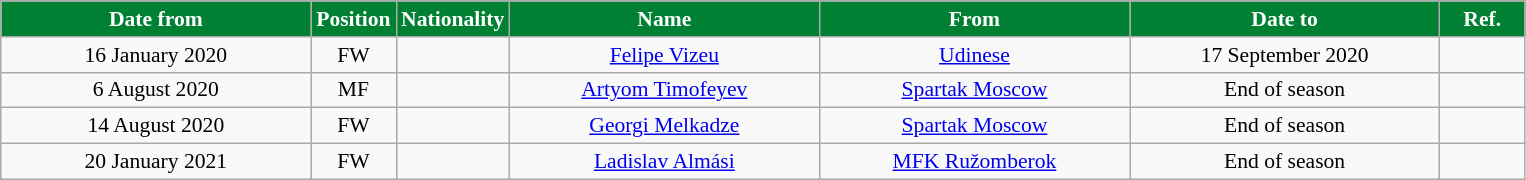<table class="wikitable" style="text-align:center; font-size:90%; ">
<tr>
<th style="background:#008033; color:white; width:200px;">Date from</th>
<th style="background:#008033; color:white; width:50px;">Position</th>
<th style="background:#008033; color:white; width:50px;">Nationality</th>
<th style="background:#008033; color:white; width:200px;">Name</th>
<th style="background:#008033; color:white; width:200px;">From</th>
<th style="background:#008033; color:white; width:200px;">Date to</th>
<th style="background:#008033; color:white; width:50px;">Ref.</th>
</tr>
<tr>
<td>16 January 2020</td>
<td>FW</td>
<td></td>
<td><a href='#'>Felipe Vizeu</a></td>
<td><a href='#'>Udinese</a></td>
<td>17 September 2020</td>
<td></td>
</tr>
<tr>
<td>6 August 2020</td>
<td>MF</td>
<td></td>
<td><a href='#'>Artyom Timofeyev</a></td>
<td><a href='#'>Spartak Moscow</a></td>
<td>End of season</td>
<td></td>
</tr>
<tr>
<td>14 August 2020</td>
<td>FW</td>
<td></td>
<td><a href='#'>Georgi Melkadze</a></td>
<td><a href='#'>Spartak Moscow</a></td>
<td>End of season</td>
<td></td>
</tr>
<tr>
<td>20 January 2021</td>
<td>FW</td>
<td></td>
<td><a href='#'>Ladislav Almási</a></td>
<td><a href='#'>MFK Ružomberok</a></td>
<td>End of season</td>
<td></td>
</tr>
</table>
